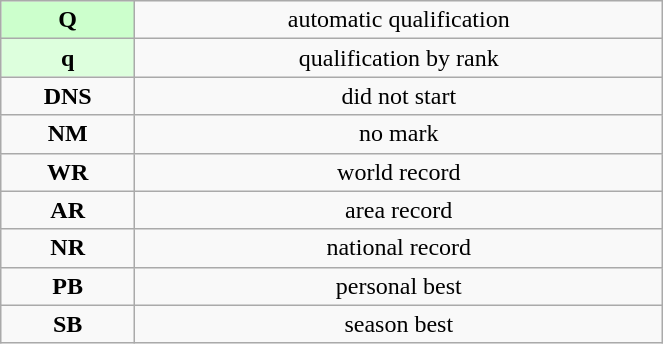<table class="wikitable" style=" text-align:center; " width="35%">
<tr>
<td bgcolor="ccffcc"><strong>Q</strong></td>
<td>automatic qualification</td>
</tr>
<tr>
<td bgcolor="ddffdd"><strong>q</strong></td>
<td>qualification by rank</td>
</tr>
<tr>
<td><strong>DNS</strong></td>
<td>did not start</td>
</tr>
<tr>
<td><strong>NM</strong></td>
<td>no mark</td>
</tr>
<tr>
<td><strong>WR</strong></td>
<td>world record</td>
</tr>
<tr>
<td><strong>AR</strong></td>
<td>area record</td>
</tr>
<tr>
<td><strong>NR</strong></td>
<td>national record</td>
</tr>
<tr>
<td><strong>PB</strong></td>
<td>personal best</td>
</tr>
<tr>
<td><strong>SB</strong></td>
<td>season best</td>
</tr>
</table>
